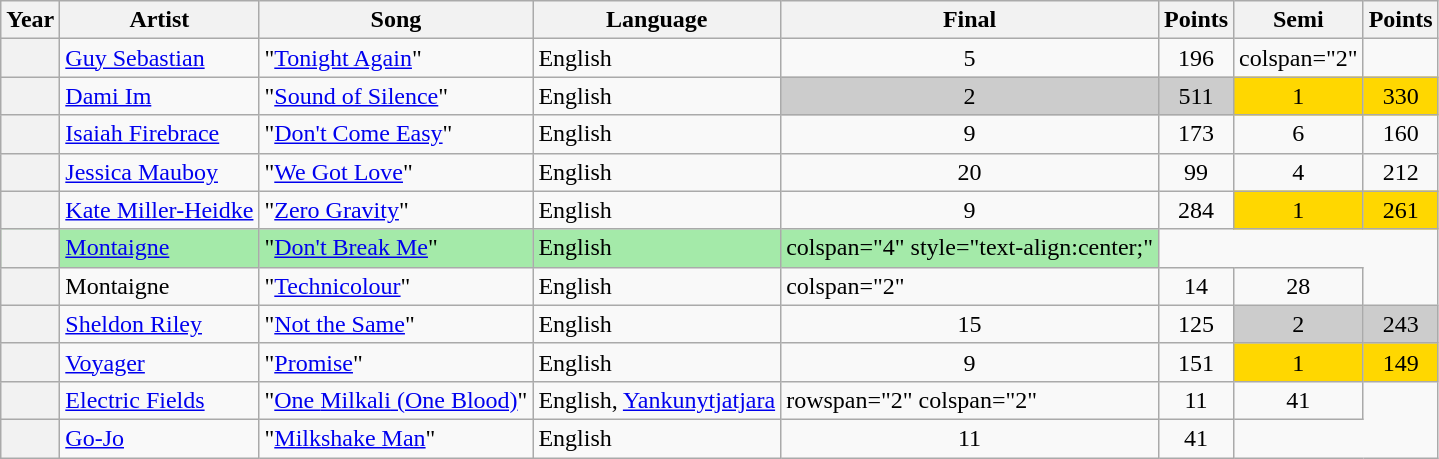<table class="wikitable sortable plainrowheaders">
<tr>
<th scope="col">Year</th>
<th scope="col">Artist</th>
<th scope="col">Song</th>
<th scope="col">Language</th>
<th scope="col" data-sort-type="number">Final</th>
<th scope="col" data-sort-type="number">Points</th>
<th scope="col" data-sort-type="number">Semi</th>
<th scope="col" data-sort-type="number">Points</th>
</tr>
<tr>
<th scope="row" style="text-align:center;"></th>
<td><a href='#'>Guy Sebastian</a></td>
<td>"<a href='#'>Tonight Again</a>"</td>
<td>English</td>
<td style=text-align:center;>5</td>
<td style="text-align:center;">196</td>
<td>colspan="2" </td>
</tr>
<tr>
<th scope="row" style="text-align:center;"></th>
<td><a href='#'>Dami Im</a></td>
<td>"<a href='#'>Sound of Silence</a>"</td>
<td>English</td>
<td style="text-align:center; background-color:#CCC;">2</td>
<td style="text-align:center; background-color:#CCC;">511</td>
<td style="text-align:center; background-color:#FFD700">1</td>
<td style="text-align:center; background-color:#FFD700">330</td>
</tr>
<tr>
<th scope="row" style="text-align:center;"></th>
<td><a href='#'>Isaiah Firebrace</a></td>
<td>"<a href='#'>Don't Come Easy</a>"</td>
<td>English</td>
<td style=text-align:center;>9</td>
<td style="text-align:center;">173</td>
<td style="text-align:center;">6</td>
<td style="text-align:center;">160</td>
</tr>
<tr>
<th scope="row" style="text-align:center;"></th>
<td><a href='#'>Jessica Mauboy</a></td>
<td>"<a href='#'>We Got Love</a>"</td>
<td>English</td>
<td style=text-align:center;>20</td>
<td style="text-align:center;">99</td>
<td style="text-align:center;">4</td>
<td style="text-align:center;">212</td>
</tr>
<tr>
<th scope="row" style="text-align:center;"></th>
<td><a href='#'>Kate Miller-Heidke</a></td>
<td>"<a href='#'>Zero Gravity</a>"</td>
<td>English</td>
<td style=text-align:center;>9</td>
<td style="text-align:center;">284</td>
<td style="text-align:center; background-color:#FFD700">1</td>
<td style="text-align:center; background-color:#FFD700">261</td>
</tr>
<tr bgcolor="#A4EAA9">
<th scope="row" style="text-align:center;"></th>
<td><a href='#'>Montaigne</a></td>
<td>"<a href='#'>Don't Break Me</a>"</td>
<td>English</td>
<td>colspan="4" style="text-align:center;" </td>
</tr>
<tr>
<th scope="row" style="text-align:center;"></th>
<td>Montaigne</td>
<td>"<a href='#'>Technicolour</a>"</td>
<td>English</td>
<td>colspan="2" </td>
<td style="text-align:center;">14</td>
<td style="text-align:center;">28</td>
</tr>
<tr>
<th scope="row" style="text-align:center;"></th>
<td><a href='#'>Sheldon Riley</a></td>
<td>"<a href='#'>Not the Same</a>"</td>
<td>English</td>
<td style=text-align:center;>15</td>
<td style="text-align:center;">125</td>
<td style="text-align:center; background-color:#CCC">2</td>
<td style="text-align:center; background-color:#CCC">243</td>
</tr>
<tr>
<th scope="row" style="text-align:center;"></th>
<td><a href='#'>Voyager</a></td>
<td>"<a href='#'>Promise</a>"</td>
<td>English</td>
<td style=text-align:center;>9</td>
<td style="text-align:center;">151</td>
<td style="text-align:center; background-color:#FFD700">1</td>
<td style="text-align:center; background-color:#FFD700">149</td>
</tr>
<tr>
<th scope="row" style="text-align:center;"></th>
<td><a href='#'>Electric Fields</a></td>
<td>"<a href='#'>One <span>Milkali</span> (One Blood)</a>"</td>
<td>English, <a href='#'>Yankunytjatjara</a></td>
<td>rowspan="2" colspan="2" </td>
<td style=text-align:center;>11</td>
<td style="text-align:center;">41</td>
</tr>
<tr>
<th scope="row" style="text-align:center;"></th>
<td><a href='#'>Go-Jo</a></td>
<td>"<a href='#'>Milkshake Man</a>"</td>
<td>English</td>
<td style=text-align:center;>11</td>
<td style="text-align:center;">41</td>
</tr>
</table>
